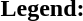<table class="toccolours" style="font-size:100%; white-space:nowrap;">
<tr>
<td><strong>Legend:</strong></td>
<td>      </td>
</tr>
<tr>
<td></td>
</tr>
<tr>
<td></td>
</tr>
</table>
